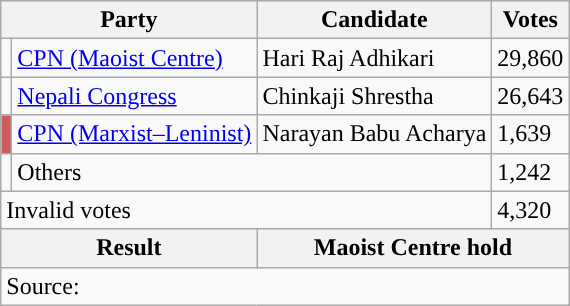<table class="wikitable">
<tr>
<th colspan="2">Party</th>
<th>Candidate</th>
<th>Votes</th>
</tr>
<tr>
<td style="background-color:"></td>
<td><a href='#'>CPN (Maoist Centre)</a></td>
<td>Hari Raj Adhikari</td>
<td>29,860</td>
</tr>
<tr>
<td style="background-color:"></td>
<td><a href='#'>Nepali Congress</a></td>
<td>Chinkaji Shrestha</td>
<td>26,643</td>
</tr>
<tr>
<td style="background-color:indianred"></td>
<td><a href='#'>CPN (Marxist–Leninist)</a></td>
<td>Narayan Babu Acharya</td>
<td>1,639</td>
</tr>
<tr>
<td></td>
<td colspan="2">Others</td>
<td>1,242</td>
</tr>
<tr>
<td colspan="3">Invalid votes</td>
<td>4,320</td>
</tr>
<tr>
<th colspan="2">Result</th>
<th colspan="2">Maoist Centre hold</th>
</tr>
<tr>
<td colspan="4">Source: </td>
</tr>
</table>
